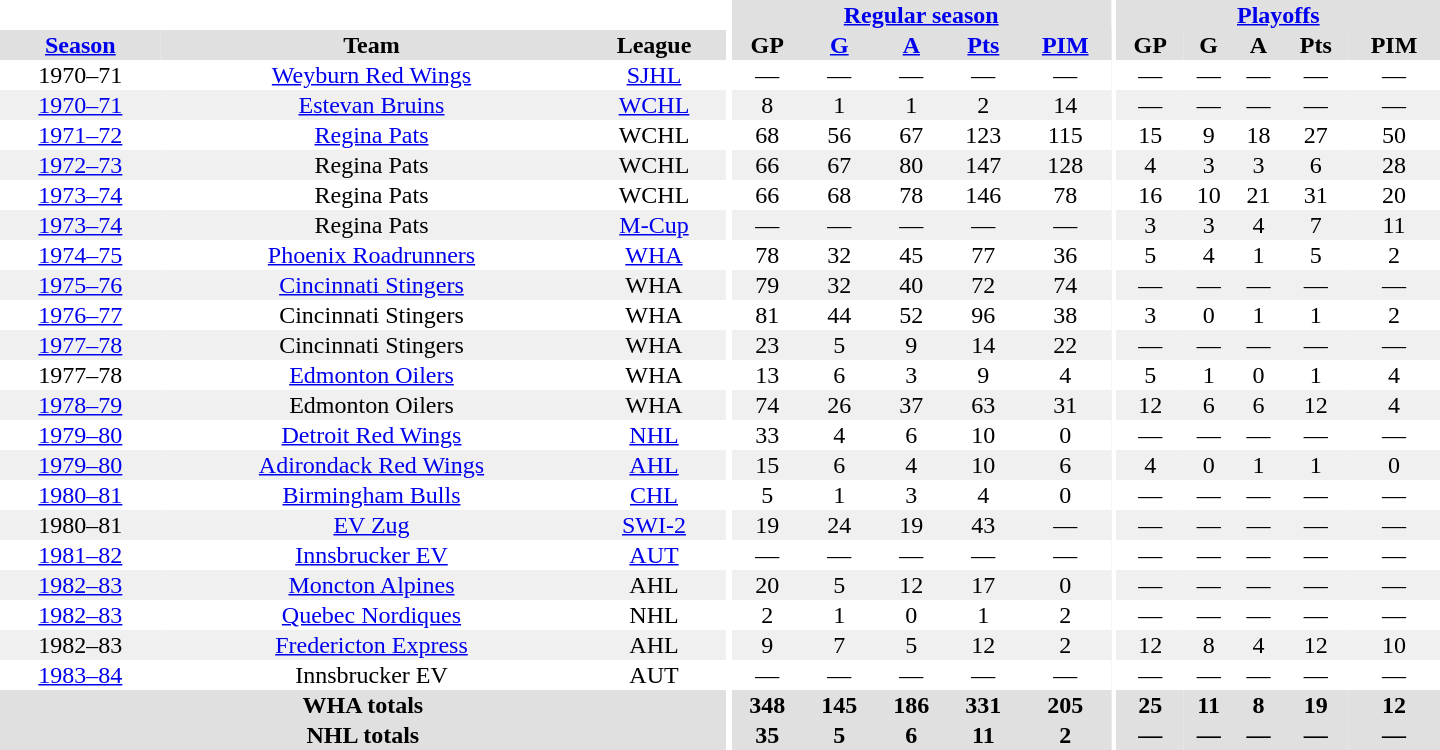<table border="0" cellpadding="1" cellspacing="0" style="text-align:center; width:60em">
<tr bgcolor="#e0e0e0">
<th colspan="3" bgcolor="#ffffff"></th>
<th rowspan="100" bgcolor="#ffffff"></th>
<th colspan="5"><a href='#'>Regular season</a></th>
<th rowspan="100" bgcolor="#ffffff"></th>
<th colspan="5"><a href='#'>Playoffs</a></th>
</tr>
<tr bgcolor="#e0e0e0">
<th><a href='#'>Season</a></th>
<th>Team</th>
<th>League</th>
<th>GP</th>
<th><a href='#'>G</a></th>
<th><a href='#'>A</a></th>
<th><a href='#'>Pts</a></th>
<th><a href='#'>PIM</a></th>
<th>GP</th>
<th>G</th>
<th>A</th>
<th>Pts</th>
<th>PIM</th>
</tr>
<tr>
<td>1970–71</td>
<td><a href='#'>Weyburn Red Wings</a></td>
<td><a href='#'>SJHL</a></td>
<td>—</td>
<td>—</td>
<td>—</td>
<td>—</td>
<td>—</td>
<td>—</td>
<td>—</td>
<td>—</td>
<td>—</td>
<td>—</td>
</tr>
<tr bgcolor="#f0f0f0">
<td><a href='#'>1970–71</a></td>
<td><a href='#'>Estevan Bruins</a></td>
<td><a href='#'>WCHL</a></td>
<td>8</td>
<td>1</td>
<td>1</td>
<td>2</td>
<td>14</td>
<td>—</td>
<td>—</td>
<td>—</td>
<td>—</td>
<td>—</td>
</tr>
<tr>
<td><a href='#'>1971–72</a></td>
<td><a href='#'>Regina Pats</a></td>
<td>WCHL</td>
<td>68</td>
<td>56</td>
<td>67</td>
<td>123</td>
<td>115</td>
<td>15</td>
<td>9</td>
<td>18</td>
<td>27</td>
<td>50</td>
</tr>
<tr bgcolor="#f0f0f0">
<td><a href='#'>1972–73</a></td>
<td>Regina Pats</td>
<td>WCHL</td>
<td>66</td>
<td>67</td>
<td>80</td>
<td>147</td>
<td>128</td>
<td>4</td>
<td>3</td>
<td>3</td>
<td>6</td>
<td>28</td>
</tr>
<tr>
<td><a href='#'>1973–74</a></td>
<td>Regina Pats</td>
<td>WCHL</td>
<td>66</td>
<td>68</td>
<td>78</td>
<td>146</td>
<td>78</td>
<td>16</td>
<td>10</td>
<td>21</td>
<td>31</td>
<td>20</td>
</tr>
<tr bgcolor="#f0f0f0">
<td><a href='#'>1973–74</a></td>
<td>Regina Pats</td>
<td><a href='#'>M-Cup</a></td>
<td>—</td>
<td>—</td>
<td>—</td>
<td>—</td>
<td>—</td>
<td>3</td>
<td>3</td>
<td>4</td>
<td>7</td>
<td>11</td>
</tr>
<tr>
<td><a href='#'>1974–75</a></td>
<td><a href='#'>Phoenix Roadrunners</a></td>
<td><a href='#'>WHA</a></td>
<td>78</td>
<td>32</td>
<td>45</td>
<td>77</td>
<td>36</td>
<td>5</td>
<td>4</td>
<td>1</td>
<td>5</td>
<td>2</td>
</tr>
<tr bgcolor="#f0f0f0">
<td><a href='#'>1975–76</a></td>
<td><a href='#'>Cincinnati Stingers</a></td>
<td>WHA</td>
<td>79</td>
<td>32</td>
<td>40</td>
<td>72</td>
<td>74</td>
<td>—</td>
<td>—</td>
<td>—</td>
<td>—</td>
<td>—</td>
</tr>
<tr>
<td><a href='#'>1976–77</a></td>
<td>Cincinnati Stingers</td>
<td>WHA</td>
<td>81</td>
<td>44</td>
<td>52</td>
<td>96</td>
<td>38</td>
<td>3</td>
<td>0</td>
<td>1</td>
<td>1</td>
<td>2</td>
</tr>
<tr bgcolor="#f0f0f0">
<td><a href='#'>1977–78</a></td>
<td>Cincinnati Stingers</td>
<td>WHA</td>
<td>23</td>
<td>5</td>
<td>9</td>
<td>14</td>
<td>22</td>
<td>—</td>
<td>—</td>
<td>—</td>
<td>—</td>
<td>—</td>
</tr>
<tr>
<td>1977–78</td>
<td><a href='#'>Edmonton Oilers</a></td>
<td>WHA</td>
<td>13</td>
<td>6</td>
<td>3</td>
<td>9</td>
<td>4</td>
<td>5</td>
<td>1</td>
<td>0</td>
<td>1</td>
<td>4</td>
</tr>
<tr bgcolor="#f0f0f0">
<td><a href='#'>1978–79</a></td>
<td>Edmonton Oilers</td>
<td>WHA</td>
<td>74</td>
<td>26</td>
<td>37</td>
<td>63</td>
<td>31</td>
<td>12</td>
<td>6</td>
<td>6</td>
<td>12</td>
<td>4</td>
</tr>
<tr>
<td><a href='#'>1979–80</a></td>
<td><a href='#'>Detroit Red Wings</a></td>
<td><a href='#'>NHL</a></td>
<td>33</td>
<td>4</td>
<td>6</td>
<td>10</td>
<td>0</td>
<td>—</td>
<td>—</td>
<td>—</td>
<td>—</td>
<td>—</td>
</tr>
<tr bgcolor="#f0f0f0">
<td><a href='#'>1979–80</a></td>
<td><a href='#'>Adirondack Red Wings</a></td>
<td><a href='#'>AHL</a></td>
<td>15</td>
<td>6</td>
<td>4</td>
<td>10</td>
<td>6</td>
<td>4</td>
<td>0</td>
<td>1</td>
<td>1</td>
<td>0</td>
</tr>
<tr>
<td><a href='#'>1980–81</a></td>
<td><a href='#'>Birmingham Bulls</a></td>
<td><a href='#'>CHL</a></td>
<td>5</td>
<td>1</td>
<td>3</td>
<td>4</td>
<td>0</td>
<td>—</td>
<td>—</td>
<td>—</td>
<td>—</td>
<td>—</td>
</tr>
<tr bgcolor="#f0f0f0">
<td>1980–81</td>
<td><a href='#'>EV Zug</a></td>
<td><a href='#'>SWI-2</a></td>
<td>19</td>
<td>24</td>
<td>19</td>
<td>43</td>
<td>—</td>
<td>—</td>
<td>—</td>
<td>—</td>
<td>—</td>
<td>—</td>
</tr>
<tr>
<td><a href='#'>1981–82</a></td>
<td><a href='#'>Innsbrucker EV</a></td>
<td><a href='#'>AUT</a></td>
<td>—</td>
<td>—</td>
<td>—</td>
<td>—</td>
<td>—</td>
<td>—</td>
<td>—</td>
<td>—</td>
<td>—</td>
<td>—</td>
</tr>
<tr bgcolor="#f0f0f0">
<td><a href='#'>1982–83</a></td>
<td><a href='#'>Moncton Alpines</a></td>
<td>AHL</td>
<td>20</td>
<td>5</td>
<td>12</td>
<td>17</td>
<td>0</td>
<td>—</td>
<td>—</td>
<td>—</td>
<td>—</td>
<td>—</td>
</tr>
<tr>
<td><a href='#'>1982–83</a></td>
<td><a href='#'>Quebec Nordiques</a></td>
<td>NHL</td>
<td>2</td>
<td>1</td>
<td>0</td>
<td>1</td>
<td>2</td>
<td>—</td>
<td>—</td>
<td>—</td>
<td>—</td>
<td>—</td>
</tr>
<tr bgcolor="#f0f0f0">
<td>1982–83</td>
<td><a href='#'>Fredericton Express</a></td>
<td>AHL</td>
<td>9</td>
<td>7</td>
<td>5</td>
<td>12</td>
<td>2</td>
<td>12</td>
<td>8</td>
<td>4</td>
<td>12</td>
<td>10</td>
</tr>
<tr>
<td><a href='#'>1983–84</a></td>
<td>Innsbrucker EV</td>
<td>AUT</td>
<td>—</td>
<td>—</td>
<td>—</td>
<td>—</td>
<td>—</td>
<td>—</td>
<td>—</td>
<td>—</td>
<td>—</td>
<td>—</td>
</tr>
<tr bgcolor="#e0e0e0">
<th colspan="3">WHA totals</th>
<th>348</th>
<th>145</th>
<th>186</th>
<th>331</th>
<th>205</th>
<th>25</th>
<th>11</th>
<th>8</th>
<th>19</th>
<th>12</th>
</tr>
<tr bgcolor="#e0e0e0">
<th colspan="3">NHL totals</th>
<th>35</th>
<th>5</th>
<th>6</th>
<th>11</th>
<th>2</th>
<th>—</th>
<th>—</th>
<th>—</th>
<th>—</th>
<th>—</th>
</tr>
</table>
